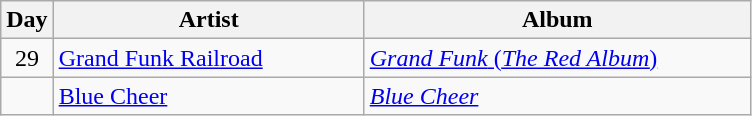<table class="wikitable" border="1">
<tr>
<th>Day</th>
<th width="200">Artist</th>
<th width="250">Album</th>
</tr>
<tr>
<td style="text-align:center;" rowspan="1">29</td>
<td><a href='#'>Grand Funk Railroad</a></td>
<td><a href='#'><em>Grand Funk</em> (<em>The Red Album</em>)</a></td>
</tr>
<tr>
<td rowspan="1" style="text-align:center;"></td>
<td><a href='#'>Blue Cheer</a></td>
<td><em><a href='#'>Blue Cheer</a></em></td>
</tr>
</table>
